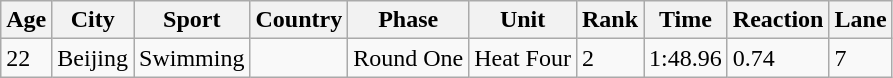<table class="wikitable">
<tr>
<th>Age</th>
<th>City</th>
<th>Sport</th>
<th>Country</th>
<th>Phase</th>
<th>Unit</th>
<th>Rank</th>
<th>Time</th>
<th>Reaction</th>
<th>Lane</th>
</tr>
<tr>
<td>22</td>
<td>Beijing</td>
<td>Swimming</td>
<td></td>
<td>Round One</td>
<td>Heat Four</td>
<td>2</td>
<td>1:48.96</td>
<td>0.74</td>
<td>7</td>
</tr>
</table>
